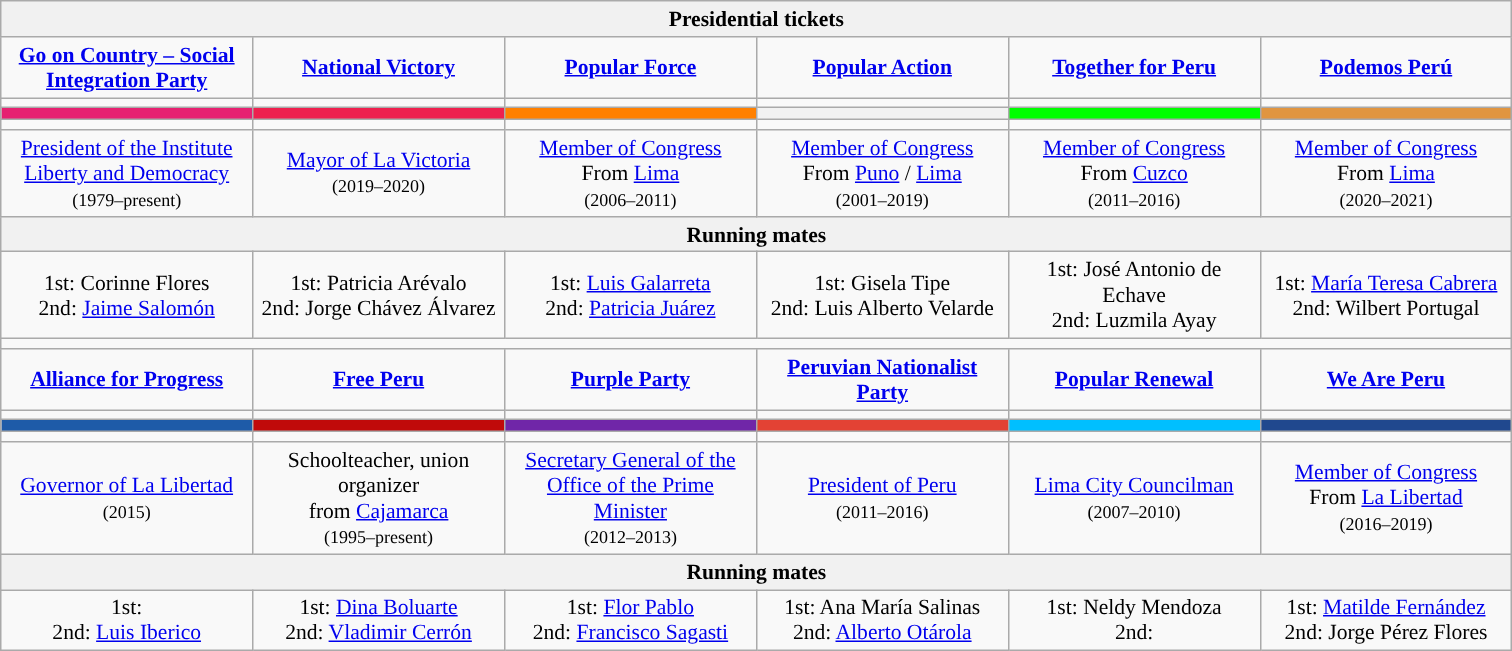<table class="wikitable" style="font-size:90%; text-align:center;">
<tr>
<td colspan="6" style="background:#f1f1f1; width:850px;"><strong>Presidential tickets</strong></td>
</tr>
<tr>
<td><strong><a href='#'>Go on Country – Social Integration Party</a></strong></td>
<td><strong><a href='#'>National Victory</a></strong></td>
<td><strong><a href='#'>Popular Force</a></strong></td>
<td><strong><a href='#'>Popular Action</a></strong></td>
<td><strong><a href='#'>Together for Peru</a></strong></td>
<td><strong><a href='#'>Podemos Perú</a></strong></td>
</tr>
<tr>
<td></td>
<td></td>
<td></td>
<td></td>
<td></td>
<td></td>
</tr>
<tr>
<th style="width:160px; font-size:120%; background:#E62171;"><a href='#'></a></th>
<th style="width:160px; font-size:120%; background:#EE204E;"><a href='#'></a></th>
<th style="width:160px; font-size:120%; background:#FF8000;"><a href='#'></a></th>
<th style="width:160px; font-size:120%; background:"><a href='#'></a></th>
<th style="width:160px; font-size:120%; background:#00FF00;"><a href='#'></a></th>
<th style="width:160px; font-size:120%; background:#E09540;"><a href='#'></a></th>
</tr>
<tr>
<td></td>
<td></td>
<td></td>
<td></td>
<td></td>
<td></td>
</tr>
<tr>
<td><a href='#'>President of the Institute Liberty and Democracy</a><br><small>(1979–present)</small></td>
<td><a href='#'>Mayor of La Victoria</a><br><small>(2019–2020)</small></td>
<td><a href='#'>Member of Congress</a><br>From <a href='#'>Lima</a><br><small>(2006–2011)</small></td>
<td><a href='#'>Member of Congress</a><br>From <a href='#'>Puno</a> / <a href='#'>Lima</a><br><small>(2001–2019)</small></td>
<td><a href='#'>Member of Congress</a><br>From <a href='#'>Cuzco</a><br><small>(2011–2016)</small></td>
<td><a href='#'>Member of Congress</a><br>From <a href='#'>Lima</a><br><small>(2020–2021)</small></td>
</tr>
<tr>
<td colspan="6" style="background:#f1f1f1; width:850px;"><strong>Running mates</strong></td>
</tr>
<tr>
<td>1st: Corinne Flores<br>2nd: <a href='#'>Jaime Salomón</a></td>
<td>1st: Patricia Arévalo<br>2nd: Jorge Chávez Álvarez</td>
<td>1st: <a href='#'>Luis Galarreta</a><br>2nd: <a href='#'>Patricia Juárez</a></td>
<td>1st: Gisela Tipe<br>2nd: Luis Alberto Velarde</td>
<td>1st: José Antonio de Echave<br>2nd: Luzmila Ayay</td>
<td>1st: <a href='#'>María Teresa Cabrera</a><br>2nd: Wilbert Portugal</td>
</tr>
<tr>
<td colspan="6"></td>
</tr>
<tr>
<td><strong><a href='#'>Alliance for Progress</a></strong></td>
<td><strong><a href='#'>Free Peru</a></strong></td>
<td><strong><a href='#'>Purple Party</a></strong></td>
<td><strong><a href='#'>Peruvian Nationalist Party</a></strong></td>
<td><strong><a href='#'>Popular Renewal</a></strong></td>
<td><strong><a href='#'>We Are Peru</a></strong></td>
</tr>
<tr>
<td></td>
<td></td>
<td></td>
<td></td>
<td></td>
<td></td>
</tr>
<tr>
<th style="width:160px; font-size:120%; background:#1E5BA8;"><a href='#'></a></th>
<th style="width:160px; font-size:120%; background:#C00A0A;"><a href='#'></a></th>
<th style="width:160px; font-size:120%; background:#7026A8;"><a href='#'></a></th>
<th style="width:160px; font-size:120%; background:#E34234;"><a href='#'></a></th>
<th style="width:160px; font-size:120%; background:#00BFFF;"><a href='#'></a></th>
<th style="width:160px; font-size:120%; background:#20488E;"><a href='#'></a></th>
</tr>
<tr>
<td></td>
<td></td>
<td></td>
<td></td>
<td></td>
<td></td>
</tr>
<tr>
<td><a href='#'>Governor of La Libertad</a><br><small>(2015)</small></td>
<td>Schoolteacher, union organizer<br>from <a href='#'>Cajamarca</a><br><small>(1995–present)</small></td>
<td><a href='#'>Secretary General of the Office of the Prime Minister</a><br><small>(2012–2013)</small></td>
<td><a href='#'>President of Peru</a><br><small>(2011–2016)</small></td>
<td><a href='#'>Lima City Councilman</a><br><small>(2007–2010)</small></td>
<td><a href='#'>Member of Congress</a><br>From <a href='#'>La Libertad</a><br><small>(2016–2019)</small></td>
</tr>
<tr>
<td colspan="6" style="background:#f1f1f1; width:850px;"><strong>Running mates</strong></td>
</tr>
<tr>
<td>1st: <br>2nd: <a href='#'>Luis Iberico</a></td>
<td>1st: <a href='#'>Dina Boluarte</a><br>2nd: <a href='#'>Vladimir Cerrón</a></td>
<td>1st: <a href='#'>Flor Pablo</a><br>2nd: <a href='#'>Francisco Sagasti</a></td>
<td>1st: Ana María Salinas<br>2nd: <a href='#'>Alberto Otárola</a></td>
<td>1st: Neldy Mendoza<br>2nd: </td>
<td>1st: <a href='#'>Matilde Fernández</a><br>2nd: Jorge Pérez Flores</td>
</tr>
</table>
